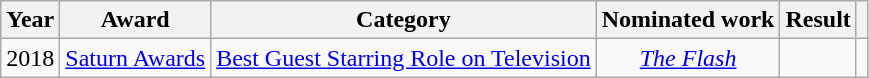<table class="wikitable sortable plainrowheaders">
<tr>
<th>Year</th>
<th>Award</th>
<th>Category</th>
<th>Nominated work</th>
<th>Result</th>
<th class="unsortable"></th>
</tr>
<tr>
<td>2018</td>
<td><a href='#'>Saturn Awards</a></td>
<td><a href='#'>Best Guest Starring Role on Television</a></td>
<td style="text-align: center;"><em><a href='#'>The Flash</a></em></td>
<td></td>
<td style="text-align: center;"></td>
</tr>
</table>
